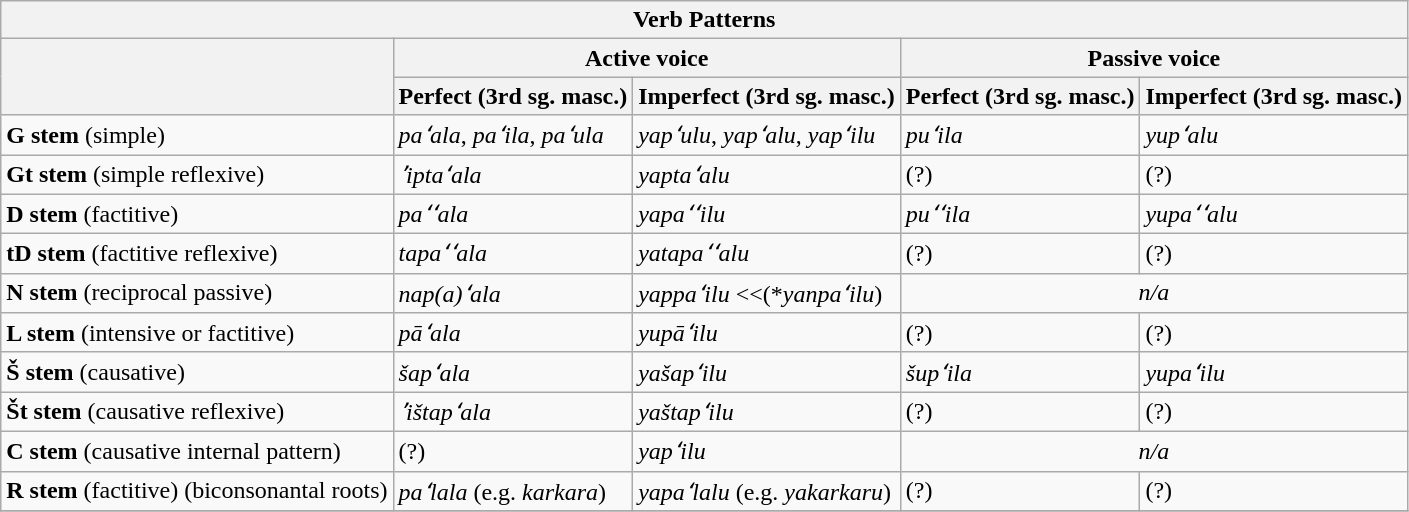<table class="wikitable">
<tr>
<th colspan="7">Verb Patterns</th>
</tr>
<tr>
<th rowspan="2"></th>
<th colspan="2">Active voice</th>
<th colspan="2">Passive voice</th>
</tr>
<tr>
<th>Perfect (3rd sg. masc.)</th>
<th>Imperfect (3rd sg. masc.)</th>
<th>Perfect (3rd sg. masc.)</th>
<th>Imperfect (3rd sg. masc.)</th>
</tr>
<tr>
<td><strong>G stem</strong> (simple)</td>
<td><em>paʻala</em>, <em>paʻila</em>, <em>paʻula</em></td>
<td><em>yapʻulu</em>, <em>yapʻalu</em>, <em>yapʻilu</em></td>
<td><em>puʻila</em></td>
<td><em>yupʻalu</em></td>
</tr>
<tr>
<td><strong>Gt stem</strong> (simple reflexive)</td>
<td><em>ʼiptaʻala</em></td>
<td><em>yaptaʻalu</em></td>
<td>(?)</td>
<td>(?)</td>
</tr>
<tr>
<td><strong>D stem</strong> (factitive)</td>
<td><em>paʻʻala</em></td>
<td><em>yapaʻʻilu</em></td>
<td><em>puʻʻila</em></td>
<td><em>yupaʻʻalu</em></td>
</tr>
<tr>
<td><strong>tD stem</strong> (factitive reflexive)</td>
<td><em>tapaʻʻala</em></td>
<td><em>yatapaʻʻalu</em></td>
<td>(?)</td>
<td>(?)</td>
</tr>
<tr>
<td><strong>N stem</strong> (reciprocal passive)</td>
<td><em>nap(a)ʻala</em></td>
<td><em>yappaʻilu</em> <<(*<em>yanpaʻilu</em>)</td>
<td colspan="2" align="center"><em>n/a</em></td>
</tr>
<tr>
<td><strong>L stem</strong> (intensive or factitive)</td>
<td><em>pāʻala</em></td>
<td><em>yupāʻilu</em></td>
<td>(?)</td>
<td>(?)</td>
</tr>
<tr>
<td><strong>Š stem</strong> (causative)</td>
<td><em>šapʻala</em></td>
<td><em>yašapʻilu</em></td>
<td><em>šupʻila</em></td>
<td><em>yupaʻilu</em></td>
</tr>
<tr>
<td><strong>Št stem</strong> (causative reflexive)</td>
<td><em>ʼištapʻala</em></td>
<td><em>yaštapʻilu</em></td>
<td>(?)</td>
<td>(?)</td>
</tr>
<tr>
<td><strong>C stem</strong> (causative internal pattern)</td>
<td>(?)</td>
<td><em>yapʻilu</em></td>
<td colspan="2" align="center"><em>n/a</em></td>
</tr>
<tr>
<td><strong>R stem</strong> (factitive) (biconsonantal roots)</td>
<td><em>paʻlala</em> (e.g. <em>karkara</em>)</td>
<td><em>yapaʻlalu</em> (e.g. <em>yakarkaru</em>)</td>
<td>(?)</td>
<td>(?)</td>
</tr>
<tr>
</tr>
</table>
